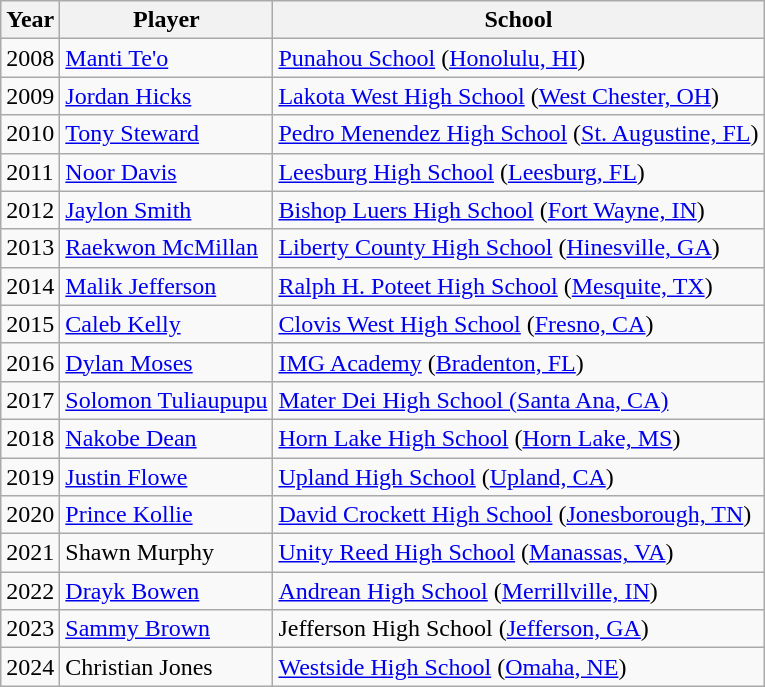<table class="wikitable sortable">
<tr>
<th bgcolor="#e5e5e5">Year</th>
<th bgcolor="#e5e5e5">Player</th>
<th bgcolor="#e5e5e5">School</th>
</tr>
<tr>
<td>2008</td>
<td><a href='#'>Manti Te'o</a></td>
<td><a href='#'>Punahou School</a> (<a href='#'>Honolulu, HI</a>)</td>
</tr>
<tr>
<td>2009</td>
<td><a href='#'>Jordan Hicks</a></td>
<td><a href='#'>Lakota West High School</a> (<a href='#'>West Chester, OH</a>)</td>
</tr>
<tr>
<td>2010</td>
<td><a href='#'>Tony Steward</a></td>
<td><a href='#'>Pedro Menendez High School</a> (<a href='#'>St. Augustine, FL</a>)</td>
</tr>
<tr>
<td>2011</td>
<td><a href='#'>Noor Davis</a></td>
<td><a href='#'>Leesburg High School</a> (<a href='#'>Leesburg, FL</a>)</td>
</tr>
<tr>
<td>2012</td>
<td><a href='#'>Jaylon Smith</a></td>
<td><a href='#'>Bishop Luers High School</a> (<a href='#'>Fort Wayne, IN</a>)</td>
</tr>
<tr>
<td>2013</td>
<td><a href='#'>Raekwon McMillan</a></td>
<td><a href='#'>Liberty County High School</a> (<a href='#'>Hinesville, GA</a>)</td>
</tr>
<tr>
<td>2014</td>
<td><a href='#'>Malik Jefferson</a></td>
<td><a href='#'>Ralph H. Poteet High School</a> (<a href='#'>Mesquite, TX</a>)</td>
</tr>
<tr>
<td>2015</td>
<td><a href='#'>Caleb Kelly</a></td>
<td><a href='#'>Clovis West High School</a> (<a href='#'>Fresno, CA</a>)</td>
</tr>
<tr>
<td>2016</td>
<td><a href='#'>Dylan Moses</a></td>
<td><a href='#'>IMG Academy</a> (<a href='#'>Bradenton, FL</a>)</td>
</tr>
<tr>
<td>2017</td>
<td><a href='#'>Solomon Tuliaupupu</a></td>
<td><a href='#'>Mater Dei High School (Santa Ana, CA)</a></td>
</tr>
<tr>
<td>2018</td>
<td><a href='#'>Nakobe Dean</a></td>
<td><a href='#'>Horn Lake High School</a> (<a href='#'>Horn Lake, MS</a>)</td>
</tr>
<tr>
<td>2019</td>
<td><a href='#'>Justin Flowe</a></td>
<td><a href='#'>Upland High School</a> (<a href='#'>Upland, CA</a>)</td>
</tr>
<tr>
<td>2020</td>
<td><a href='#'>Prince Kollie</a></td>
<td><a href='#'>David Crockett High School</a> (<a href='#'>Jonesborough, TN</a>)</td>
</tr>
<tr>
<td>2021</td>
<td>Shawn Murphy</td>
<td><a href='#'>Unity Reed High School</a> (<a href='#'>Manassas, VA</a>)</td>
</tr>
<tr>
<td>2022</td>
<td><a href='#'>Drayk Bowen</a></td>
<td><a href='#'>Andrean High School</a> (<a href='#'>Merrillville, IN</a>)</td>
</tr>
<tr>
<td>2023</td>
<td><a href='#'>Sammy Brown</a></td>
<td>Jefferson High School (<a href='#'>Jefferson, GA</a>)</td>
</tr>
<tr>
<td>2024</td>
<td>Christian Jones</td>
<td><a href='#'>Westside High School</a> (<a href='#'>Omaha, NE</a>)</td>
</tr>
</table>
